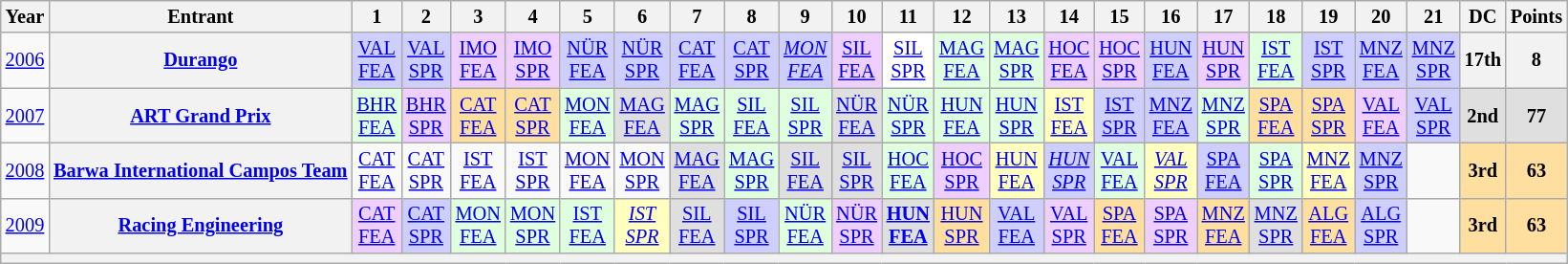<table class="wikitable" style="text-align:center; font-size:85%">
<tr>
<th scope="col">Year</th>
<th scope="col">Entrant</th>
<th scope="col">1</th>
<th scope="col">2</th>
<th scope="col">3</th>
<th scope="col">4</th>
<th scope="col">5</th>
<th scope="col">6</th>
<th scope="col">7</th>
<th scope="col">8</th>
<th scope="col">9</th>
<th scope="col">10</th>
<th scope="col">11</th>
<th scope="col">12</th>
<th scope="col">13</th>
<th scope="col">14</th>
<th scope="col">15</th>
<th scope="col">16</th>
<th scope="col">17</th>
<th scope="col">18</th>
<th scope="col">19</th>
<th scope="col">20</th>
<th scope="col">21</th>
<th scope="col">DC</th>
<th scope="col">Points</th>
</tr>
<tr>
<td><a href='#'>2006</a></td>
<th nowrap><a href='#'>Durango</a></th>
<td style="background:#CFCFFF;"><a href='#'>VAL<br>FEA</a><br></td>
<td style="background:#CFCFFF;"><a href='#'>VAL<br>SPR</a><br></td>
<td style="background:#EFCFFF;"><a href='#'>IMO<br>FEA</a><br></td>
<td style="background:#EFCFFF;"><a href='#'>IMO<br>SPR</a><br></td>
<td style="background:#CFCFFF;"><a href='#'>NÜR<br>FEA</a><br></td>
<td style="background:#CFCFFF;"><a href='#'>NÜR<br>SPR</a><br></td>
<td style="background:#CFCFFF;"><a href='#'>CAT<br>FEA</a><br></td>
<td style="background:#CFCFFF;"><a href='#'>CAT<br>SPR</a><br></td>
<td style="background:#CFCFFF;"><em><a href='#'>MON<br>FEA</a></em><br></td>
<td style="background:#EFCFFF;"><a href='#'>SIL<br>FEA</a><br></td>
<td style="background:#FFFFFF;"><a href='#'>SIL<br>SPR</a><br></td>
<td style="background:#DFFFDF;"><a href='#'>MAG<br>FEA</a><br></td>
<td style="background:#DFFFDF;"><a href='#'>MAG<br>SPR</a><br></td>
<td style="background:#EFCFFF;"><a href='#'>HOC<br>FEA</a><br></td>
<td style="background:#EFCFFF;"><a href='#'>HOC<br>SPR</a><br></td>
<td style="background:#CFCFFF;"><a href='#'>HUN<br>FEA</a><br></td>
<td style="background:#EFCFFF;"><a href='#'>HUN<br>SPR</a><br></td>
<td style="background:#DFFFDF;"><a href='#'>IST<br>FEA</a><br></td>
<td style="background:#CFCFFF;"><a href='#'>IST<br>SPR</a><br></td>
<td style="background:#CFCFFF;"><a href='#'>MNZ<br>FEA</a><br></td>
<td style="background:#CFCFFF;"><a href='#'>MNZ<br>SPR</a><br></td>
<th>17th</th>
<th>8</th>
</tr>
<tr>
<td><a href='#'>2007</a></td>
<th nowrap><a href='#'>ART Grand Prix</a></th>
<td style="background:#DFFFDF;"><a href='#'>BHR<br>FEA</a><br></td>
<td style="background:#EFCFFF;"><a href='#'>BHR<br>SPR</a><br></td>
<td style="background:#FFDF9F;"><a href='#'>CAT<br>FEA</a><br></td>
<td style="background:#FFDF9F;"><a href='#'>CAT<br>SPR</a><br></td>
<td style="background:#DFFFDF;"><a href='#'>MON<br>FEA</a><br></td>
<td style="background:#DFDFDF;"><a href='#'>MAG<br>FEA</a><br></td>
<td style="background:#DFFFDF;"><a href='#'>MAG<br>SPR</a><br></td>
<td style="background:#DFFFDF;"><a href='#'>SIL<br>FEA</a><br></td>
<td style="background:#DFFFDF;"><a href='#'>SIL<br>SPR</a><br></td>
<td style="background:#DFDFDF;"><a href='#'>NÜR<br>FEA</a><br></td>
<td style="background:#DFFFDF;"><a href='#'>NÜR<br>SPR</a><br></td>
<td style="background:#DFFFDF;"><a href='#'>HUN<br>FEA</a><br></td>
<td style="background:#DFFFDF;"><a href='#'>HUN<br>SPR</a><br></td>
<td style="background:#FFFFBF;"><a href='#'>IST<br>FEA</a><br></td>
<td style="background:#CFCFFF;"><a href='#'>IST<br>SPR</a><br></td>
<td style="background:#CFCFFF;"><a href='#'>MNZ<br>FEA</a><br></td>
<td style="background:#DFFFDF;"><a href='#'>MNZ<br>SPR</a><br></td>
<td style="background:#FFDF9F;"><a href='#'>SPA<br>FEA</a><br></td>
<td style="background:#FFDF9F;"><a href='#'>SPA<br>SPR</a><br></td>
<td style="background:#EFCFFF;"><a href='#'>VAL<br>FEA</a><br></td>
<td style="background:#CFCFFF;"><a href='#'>VAL<br>SPR</a><br></td>
<th style="background:#DFDFDF;">2nd</th>
<th style="background:#DFDFDF;">77</th>
</tr>
<tr>
<td><a href='#'>2008</a></td>
<th nowrap><a href='#'>Barwa International Campos Team</a></th>
<td><a href='#'>CAT<br>FEA</a></td>
<td><a href='#'>CAT<br>SPR</a></td>
<td><a href='#'>IST<br>FEA</a></td>
<td><a href='#'>IST<br>SPR</a></td>
<td><a href='#'>MON<br>FEA</a></td>
<td><a href='#'>MON<br>SPR</a></td>
<td style="background:#DFDFDF;"><a href='#'>MAG<br>FEA</a><br></td>
<td style="background:#DFFFDF;"><a href='#'>MAG<br>SPR</a><br></td>
<td style="background:#DFDFDF;"><a href='#'>SIL<br>FEA</a><br></td>
<td style="background:#DFDFDF;"><a href='#'>SIL<br>SPR</a><br></td>
<td style="background:#DFFFDF;"><a href='#'>HOC<br>FEA</a><br></td>
<td style="background:#EFCFFF;"><a href='#'>HOC<br>SPR</a><br></td>
<td style="background:#FFFFBF;"><a href='#'>HUN<br>FEA</a><br></td>
<td style="background:#CFCFFF;"><em><a href='#'>HUN<br>SPR</a></em><br></td>
<td style="background:#DFFFDF;"><a href='#'>VAL<br>FEA</a><br></td>
<td style="background:#FFFFBF;"><em><a href='#'>VAL<br>SPR</a></em><br></td>
<td style="background:#CFCFFF;"><a href='#'>SPA<br>FEA</a><br></td>
<td style="background:#DFFFDF;"><a href='#'>SPA<br>SPR</a><br></td>
<td style="background:#FFFFBF;"><a href='#'>MNZ<br>FEA</a><br></td>
<td style="background:#CFCFFF;"><a href='#'>MNZ<br>SPR</a><br></td>
<td></td>
<th style="background:#FFDF9F;">3rd</th>
<th style="background:#FFDF9F;">63</th>
</tr>
<tr>
<td><a href='#'>2009</a></td>
<th nowrap><a href='#'>Racing Engineering</a></th>
<td style="background:#EFCFFF;"><a href='#'>CAT<br>FEA</a><br></td>
<td style="background:#CFCFFF;"><a href='#'>CAT<br>SPR</a><br></td>
<td style="background:#DFFFDF;"><a href='#'>MON<br>FEA</a><br></td>
<td style="background:#DFFFDF;"><a href='#'>MON<br>SPR</a><br></td>
<td style="background:#DFFFDF;"><a href='#'>IST<br>FEA</a><br></td>
<td style="background:#FFFFBF;"><em><a href='#'>IST<br>SPR</a></em><br></td>
<td style="background:#DFDFDF;"><a href='#'>SIL<br>FEA</a><br></td>
<td style="background:#CFCFFF;"><a href='#'>SIL<br>SPR</a><br></td>
<td style="background:#DFFFDF;"><a href='#'>NÜR<br>FEA</a><br></td>
<td style="background:#EFCFFF;"><a href='#'>NÜR<br>SPR</a><br></td>
<td style="background:#DFDFDF;"><strong><a href='#'>HUN<br>FEA</a></strong><br></td>
<td style="background:#FFDF9F;"><a href='#'>HUN<br>SPR</a><br></td>
<td style="background:#CFCFFF;"><a href='#'>VAL<br>FEA</a><br></td>
<td style="background:#EFCFFF;"><a href='#'>VAL<br>SPR</a><br></td>
<td style="background:#FFDF9F;"><a href='#'>SPA<br>FEA</a><br></td>
<td style="background:#EFCFFF;"><a href='#'>SPA<br>SPR</a><br></td>
<td style="background:#FFDF9F;"><a href='#'>MNZ<br>FEA</a><br></td>
<td style="background:#DFDFDF;"><a href='#'>MNZ<br>SPR</a><br></td>
<td style="background:#FFDF9F;"><a href='#'>ALG<br>FEA</a><br></td>
<td style="background:#CFCFFF;"><a href='#'>ALG<br>SPR</a><br></td>
<td></td>
<th style="background:#FFDF9F;">3rd</th>
<th style="background:#FFDF9F;">63</th>
</tr>
<tr>
<th colspan="25"></th>
</tr>
</table>
